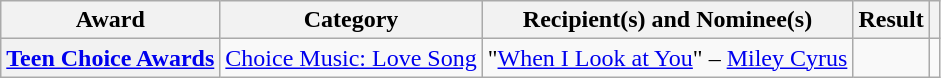<table class="wikitable plainrowheaders sortable">
<tr>
<th scope="col">Award</th>
<th scope="col">Category</th>
<th scope="col">Recipient(s) and Nominee(s)</th>
<th scope="col">Result</th>
<th scope="col" class="unsortable"></th>
</tr>
<tr>
<th scope="row"><a href='#'>Teen Choice Awards</a></th>
<td><a href='#'>Choice Music: Love Song</a></td>
<td>"<a href='#'>When I Look at You</a>" – <a href='#'>Miley Cyrus</a></td>
<td></td>
<td align="center"><br></td>
</tr>
</table>
